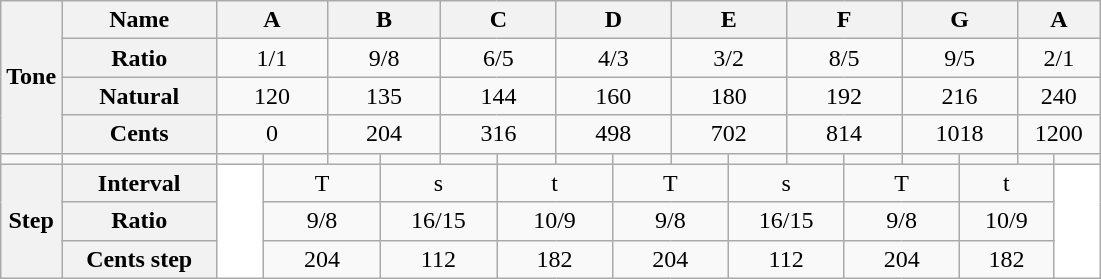<table class="wikitable" style="text-align: center">
<tr>
<th rowspan="4">Tone</th>
<th style="width:6em;">Name</th>
<th colspan="2" style="width: 3em;">A</th>
<th colspan="2" align=center style="width: 3em;">B</th>
<th colspan="2" style="width: 3em;">C</th>
<th colspan="2" style="width: 3em;">D</th>
<th colspan="2" style="width: 3em;">E</th>
<th colspan="2" style="width: 3em;">F</th>
<th colspan="2" align=center style="width: 3em;">G</th>
<th colspan="2" style="width: 3em;">A</th>
</tr>
<tr>
<th>Ratio</th>
<td colspan="2">1/1</td>
<td colspan="2">9/8</td>
<td colspan="2">6/5</td>
<td colspan="2">4/3</td>
<td colspan="2">3/2</td>
<td colspan="2">8/5</td>
<td colspan="2">9/5</td>
<td colspan="2">2/1</td>
</tr>
<tr>
<th>Natural</th>
<td colspan="2">120</td>
<td colspan="2">135</td>
<td colspan="2">144</td>
<td colspan="2">160</td>
<td colspan="2">180</td>
<td colspan="2">192</td>
<td colspan="2">216</td>
<td colspan="2">240</td>
</tr>
<tr>
<th>Cents</th>
<td colspan="2">0</td>
<td colspan="2">204</td>
<td colspan="2">316</td>
<td colspan="2">498</td>
<td colspan="2">702</td>
<td colspan="2">814</td>
<td colspan="2">1018</td>
<td colspan="2">1200</td>
</tr>
<tr>
<td></td>
<td></td>
<td></td>
<td></td>
<td></td>
<td></td>
<td></td>
<td></td>
<td></td>
<td></td>
<td></td>
<td></td>
<td></td>
<td></td>
<td></td>
<td></td>
<td></td>
<td></td>
</tr>
<tr>
<th rowspan="3">Step</th>
<th>Interval</th>
<td rowspan=3 style="background-color: white; width:1.5em"> </td>
<td colspan="2" style="width:3em">T</td>
<td colspan="2" style="width:3em">s</td>
<td colspan="2" style="width:3em">t</td>
<td colspan="2" style="width:3em">T</td>
<td colspan="2" style="width:3em">s</td>
<td colspan="2" style="width:3em">T</td>
<td colspan="2" style="width:3em">t</td>
<td rowspan=3 style="background-color: white; width:1.5em"> </td>
</tr>
<tr>
<th>Ratio</th>
<td colspan="2">9/8</td>
<td colspan="2">16/15</td>
<td colspan="2">10/9</td>
<td colspan="2">9/8</td>
<td colspan="2">16/15</td>
<td colspan="2">9/8</td>
<td colspan="2">10/9</td>
</tr>
<tr>
<th>Cents step</th>
<td colspan="2">204</td>
<td colspan="2">112</td>
<td colspan="2">182</td>
<td colspan="2">204</td>
<td colspan="2">112</td>
<td colspan="2">204</td>
<td colspan="2">182</td>
</tr>
</table>
